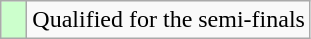<table class="wikitable">
<tr>
<td width=10px bgcolor="#ccffcc"></td>
<td>Qualified for the semi-finals</td>
</tr>
</table>
